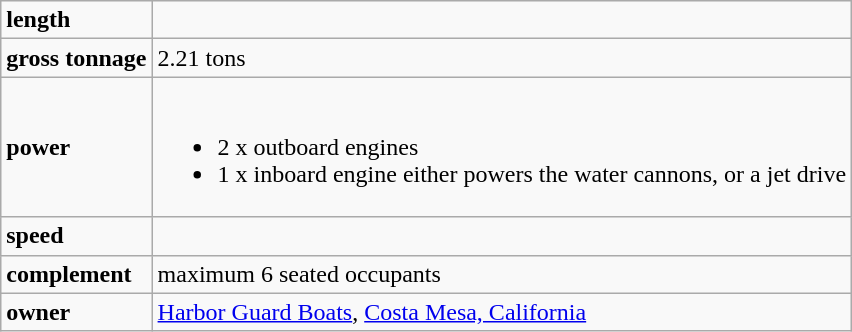<table class="wikitable">
<tr>
<td><strong>length</strong></td>
<td></td>
</tr>
<tr>
<td><strong>gross tonnage</strong></td>
<td>2.21 tons</td>
</tr>
<tr>
<td><strong>power</strong></td>
<td><br><ul><li>2 x  outboard engines</li><li>1 x  inboard engine either powers the water cannons, or a jet drive</li></ul></td>
</tr>
<tr>
<td><strong>speed</strong></td>
<td></td>
</tr>
<tr>
<td><strong>complement</strong></td>
<td>maximum 6 seated occupants</td>
</tr>
<tr>
<td><strong>owner</strong></td>
<td><a href='#'>Harbor Guard Boats</a>, <a href='#'>Costa Mesa, California</a></td>
</tr>
</table>
